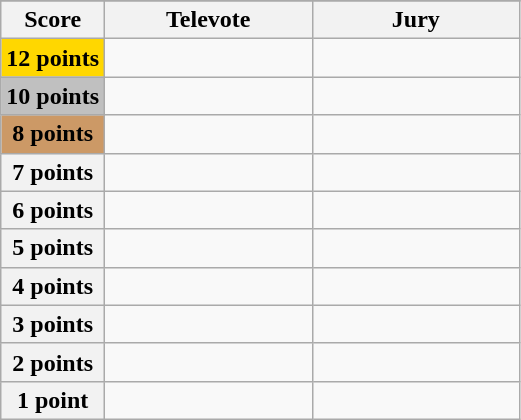<table class="wikitable">
<tr>
</tr>
<tr>
<th scope="col" width="20%">Score</th>
<th scope="col" width="40%">Televote</th>
<th scope="col" width="40%">Jury</th>
</tr>
<tr>
<th scope="row" style="background:gold">12 points</th>
<td></td>
<td></td>
</tr>
<tr>
<th scope="row" style="background:silver">10 points</th>
<td></td>
<td></td>
</tr>
<tr>
<th scope="row" style="background:#CC9966">8 points</th>
<td></td>
<td></td>
</tr>
<tr>
<th scope="row">7 points</th>
<td></td>
<td></td>
</tr>
<tr>
<th scope="row">6 points</th>
<td></td>
<td></td>
</tr>
<tr>
<th scope="row">5 points</th>
<td></td>
<td></td>
</tr>
<tr>
<th scope="row">4 points</th>
<td></td>
<td></td>
</tr>
<tr>
<th scope="row">3 points</th>
<td></td>
<td></td>
</tr>
<tr>
<th scope="row">2 points</th>
<td></td>
<td></td>
</tr>
<tr>
<th scope="row">1 point</th>
<td></td>
<td></td>
</tr>
</table>
